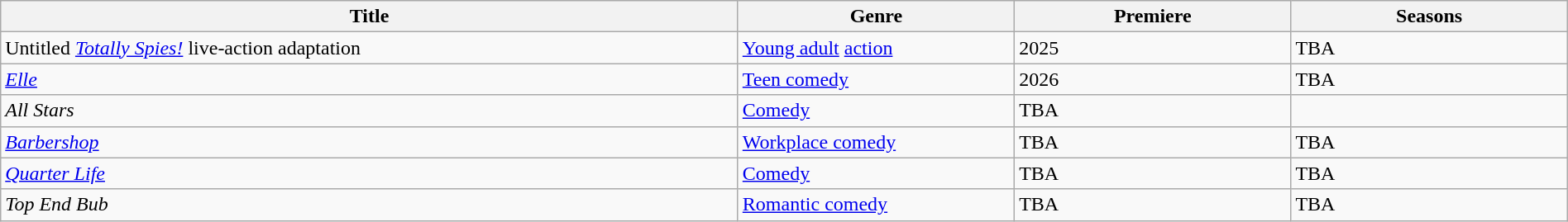<table class="wikitable sortable" style="width:100%;">
<tr>
<th style="width:40%;">Title</th>
<th style="width:15%;">Genre</th>
<th style="width:15%;">Premiere</th>
<th style="width:15%;">Seasons</th>
</tr>
<tr>
<td>Untitled <em><a href='#'>Totally Spies!</a></em> live-action adaptation</td>
<td><a href='#'>Young adult</a> <a href='#'>action</a></td>
<td>2025</td>
<td>TBA</td>
</tr>
<tr>
<td><em><a href='#'>Elle</a></em></td>
<td><a href='#'>Teen comedy</a></td>
<td>2026</td>
<td>TBA</td>
</tr>
<tr>
<td><em>All Stars</em></td>
<td><a href='#'>Comedy</a></td>
<td>TBA</td>
<td></td>
</tr>
<tr>
<td><em><a href='#'>Barbershop</a></em></td>
<td><a href='#'>Workplace comedy</a></td>
<td>TBA</td>
<td>TBA</td>
</tr>
<tr>
<td><em><a href='#'>Quarter Life</a></em></td>
<td><a href='#'>Comedy</a></td>
<td>TBA</td>
<td>TBA</td>
</tr>
<tr>
<td><em>Top End Bub</em></td>
<td><a href='#'>Romantic comedy</a></td>
<td>TBA</td>
<td>TBA</td>
</tr>
</table>
